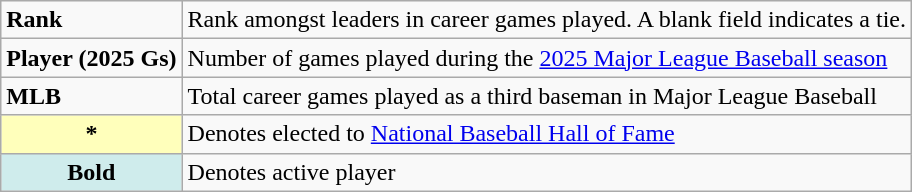<table class="wikitable" style="font-size:100%;">
<tr>
<td><strong>Rank</strong></td>
<td>Rank amongst leaders in career games played. A blank field indicates a tie.</td>
</tr>
<tr>
<td><strong>Player (2025 Gs)</strong></td>
<td>Number of games played during the <a href='#'>2025 Major League Baseball season</a></td>
</tr>
<tr>
<td><strong>MLB</strong></td>
<td>Total career games played as a third baseman in Major League Baseball</td>
</tr>
<tr>
<th scope="row" style="background-color:#ffffbb">*</th>
<td>Denotes elected to <a href='#'>National Baseball Hall of Fame</a> <br></td>
</tr>
<tr>
<th scope="row" style="background:#cfecec;"><strong>Bold</strong></th>
<td>Denotes active player<br></td>
</tr>
</table>
